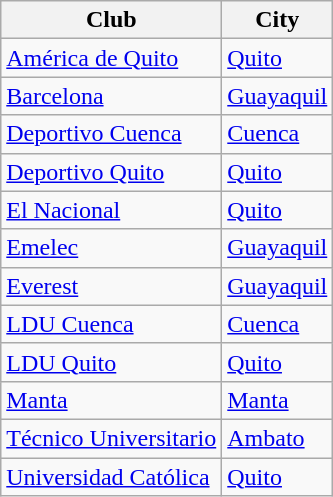<table class="wikitable sortable">
<tr>
<th>Club</th>
<th>City</th>
</tr>
<tr>
<td><a href='#'>América de Quito</a></td>
<td><a href='#'>Quito</a></td>
</tr>
<tr>
<td><a href='#'>Barcelona</a></td>
<td><a href='#'>Guayaquil</a></td>
</tr>
<tr>
<td><a href='#'>Deportivo Cuenca</a></td>
<td><a href='#'>Cuenca</a></td>
</tr>
<tr>
<td><a href='#'>Deportivo Quito</a></td>
<td><a href='#'>Quito</a></td>
</tr>
<tr>
<td><a href='#'>El Nacional</a></td>
<td><a href='#'>Quito</a></td>
</tr>
<tr>
<td><a href='#'>Emelec</a></td>
<td><a href='#'>Guayaquil</a></td>
</tr>
<tr>
<td><a href='#'>Everest</a></td>
<td><a href='#'>Guayaquil</a></td>
</tr>
<tr>
<td><a href='#'>LDU Cuenca</a></td>
<td><a href='#'>Cuenca</a></td>
</tr>
<tr>
<td><a href='#'>LDU Quito</a></td>
<td><a href='#'>Quito</a></td>
</tr>
<tr>
<td><a href='#'>Manta</a></td>
<td><a href='#'>Manta</a></td>
</tr>
<tr>
<td><a href='#'>Técnico Universitario</a></td>
<td><a href='#'>Ambato</a></td>
</tr>
<tr>
<td><a href='#'>Universidad Católica</a></td>
<td><a href='#'>Quito</a></td>
</tr>
</table>
